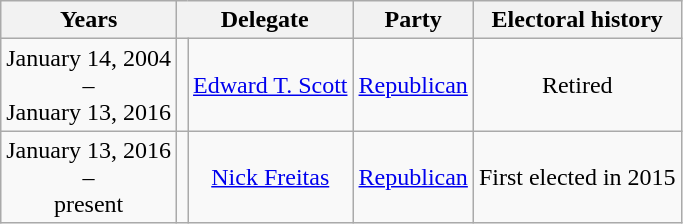<table class=wikitable style="text-align:center">
<tr valign=bottom>
<th>Years</th>
<th colspan=2>Delegate</th>
<th>Party</th>
<th>Electoral history</th>
</tr>
<tr>
<td nowrap><span>January 14, 2004</span><br>–<br><span>January 13, 2016</span></td>
<td></td>
<td><a href='#'>Edward T. Scott</a></td>
<td><a href='#'>Republican</a></td>
<td>Retired</td>
</tr>
<tr>
<td nowrap><span>January 13, 2016</span><br>–<br><span>present</span></td>
<td align=left></td>
<td><a href='#'>Nick Freitas</a></td>
<td><a href='#'>Republican</a></td>
<td>First elected in 2015</td>
</tr>
</table>
